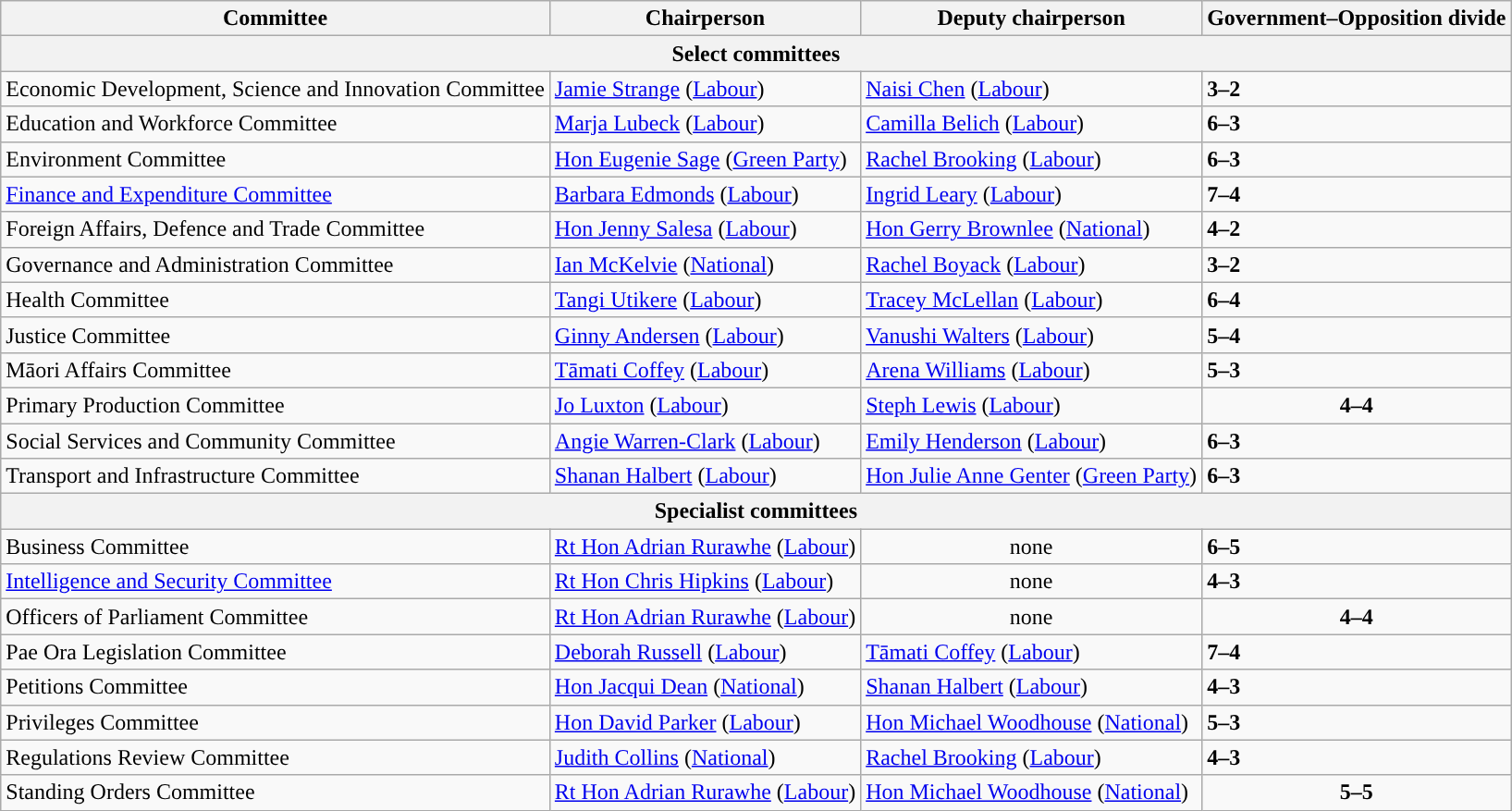<table class="wikitable">
<tr>
<th>Committee</th>
<th>Chairperson</th>
<th>Deputy chairperson</th>
<th>Government–Opposition divide</th>
</tr>
<tr>
<th colspan="4">Select committees</th>
</tr>
<tr>
<td>Economic Development, Science and Innovation Committee</td>
<td style="background:"><a href='#'>Jamie Strange</a> (<a href='#'>Labour</a>)</td>
<td style="background:"><a href='#'>Naisi Chen</a> (<a href='#'>Labour</a>)</td>
<td style="background:"><strong>3–2</strong></td>
</tr>
<tr>
<td>Education and Workforce Committee</td>
<td style="background:"><a href='#'>Marja Lubeck</a> (<a href='#'>Labour</a>)</td>
<td style="background:"><a href='#'>Camilla Belich</a> (<a href='#'>Labour</a>)</td>
<td style="background:"><strong>6–3</strong></td>
</tr>
<tr>
<td>Environment Committee</td>
<td style="background:"><a href='#'>Hon Eugenie Sage</a> (<a href='#'>Green Party</a>)</td>
<td style="background:"><a href='#'>Rachel Brooking</a> (<a href='#'>Labour</a>)</td>
<td style="background:"><strong>6–3</strong></td>
</tr>
<tr>
<td><a href='#'>Finance and Expenditure Committee</a></td>
<td style="background:"><a href='#'>Barbara Edmonds</a> (<a href='#'>Labour</a>)</td>
<td style="background:"><a href='#'>Ingrid Leary</a> (<a href='#'>Labour</a>)</td>
<td style="background:"><strong>7–4</strong></td>
</tr>
<tr>
<td>Foreign Affairs, Defence and Trade Committee</td>
<td style="background:"><a href='#'>Hon Jenny Salesa</a> (<a href='#'>Labour</a>)</td>
<td style="background:"><a href='#'>Hon Gerry Brownlee</a> (<a href='#'>National</a>)</td>
<td style="background:"><strong>4–2</strong></td>
</tr>
<tr>
<td>Governance and Administration Committee</td>
<td style="background:"><a href='#'>Ian McKelvie</a> (<a href='#'>National</a>)</td>
<td style="background:"><a href='#'>Rachel Boyack</a> (<a href='#'>Labour</a>)</td>
<td style="background:"><strong>3–2</strong></td>
</tr>
<tr>
<td>Health Committee</td>
<td style="background:"><a href='#'>Tangi Utikere</a> (<a href='#'>Labour</a>)</td>
<td style="background:"><a href='#'>Tracey McLellan</a> (<a href='#'>Labour</a>)</td>
<td style="background:"><strong>6–4</strong></td>
</tr>
<tr>
<td>Justice Committee</td>
<td style="background:"><a href='#'>Ginny Andersen</a> (<a href='#'>Labour</a>)</td>
<td style="background:"><a href='#'>Vanushi Walters</a> (<a href='#'>Labour</a>)</td>
<td style="background:"><strong>5–4</strong></td>
</tr>
<tr>
<td>Māori Affairs Committee</td>
<td style="background:"><a href='#'>Tāmati Coffey</a> (<a href='#'>Labour</a>)</td>
<td style="background:"><a href='#'>Arena Williams</a> (<a href='#'>Labour</a>)</td>
<td style="background:"><strong>5–3</strong></td>
</tr>
<tr>
<td>Primary Production Committee</td>
<td style="background:"><a href='#'>Jo Luxton</a> (<a href='#'>Labour</a>)</td>
<td style="background:"><a href='#'>Steph Lewis</a> (<a href='#'>Labour</a>)</td>
<td style="text-align:center;"><strong>4–4</strong></td>
</tr>
<tr>
<td>Social Services and Community Committee</td>
<td style="background:"><a href='#'>Angie Warren-Clark</a> (<a href='#'>Labour</a>)</td>
<td style="background:"><a href='#'>Emily Henderson</a> (<a href='#'>Labour</a>)</td>
<td style="background:"><strong>6–3</strong></td>
</tr>
<tr>
<td>Transport and Infrastructure Committee</td>
<td style="background:"><a href='#'>Shanan Halbert</a> (<a href='#'>Labour</a>)</td>
<td style="background:"><a href='#'>Hon Julie Anne Genter</a> (<a href='#'>Green Party</a>)</td>
<td style="background:"><strong>6–3</strong></td>
</tr>
<tr>
<th colspan="4">Specialist committees</th>
</tr>
<tr>
<td>Business Committee</td>
<td style="background:"><a href='#'>Rt Hon Adrian Rurawhe</a> (<a href='#'>Labour</a>)</td>
<td style="text-align:center;">none</td>
<td style="background:"><strong>6–5</strong></td>
</tr>
<tr>
<td><a href='#'>Intelligence and Security Committee</a></td>
<td style="background:"><a href='#'>Rt Hon Chris Hipkins</a> (<a href='#'>Labour</a>)</td>
<td style="text-align:center;">none</td>
<td style="background:"><strong>4–3</strong></td>
</tr>
<tr>
<td>Officers of Parliament Committee</td>
<td style="background:"><a href='#'>Rt Hon Adrian Rurawhe</a> (<a href='#'>Labour</a>)</td>
<td style="text-align:center;">none</td>
<td style="text-align:center;"><strong>4–4</strong></td>
</tr>
<tr>
<td>Pae Ora Legislation Committee</td>
<td style="background:"><a href='#'>Deborah Russell</a> (<a href='#'>Labour</a>)</td>
<td style="background:"><a href='#'>Tāmati Coffey</a> (<a href='#'>Labour</a>)</td>
<td style="background:"><strong>7–4</strong></td>
</tr>
<tr>
<td>Petitions Committee</td>
<td style="background:"><a href='#'>Hon Jacqui Dean</a> (<a href='#'>National</a>)</td>
<td style="background:"><a href='#'>Shanan Halbert</a> (<a href='#'>Labour</a>)</td>
<td style="background:"><strong>4–3</strong></td>
</tr>
<tr>
<td>Privileges Committee</td>
<td style="background:"><a href='#'>Hon David Parker</a> (<a href='#'>Labour</a>)</td>
<td style="background:"><a href='#'>Hon Michael Woodhouse</a> (<a href='#'>National</a>)</td>
<td style="background:"><strong>5–3</strong></td>
</tr>
<tr>
<td>Regulations Review Committee</td>
<td style="background:"><a href='#'>Judith Collins</a> (<a href='#'>National</a>)</td>
<td style="background:"><a href='#'>Rachel Brooking</a> (<a href='#'>Labour</a>)</td>
<td style="background:"><strong>4–3</strong></td>
</tr>
<tr>
<td>Standing Orders Committee</td>
<td style="background:"><a href='#'>Rt Hon Adrian Rurawhe</a> (<a href='#'>Labour</a>)</td>
<td style="background:"><a href='#'>Hon Michael Woodhouse</a> (<a href='#'>National</a>)</td>
<td style="text-align:center;"><strong>5–5</strong></td>
</tr>
</table>
